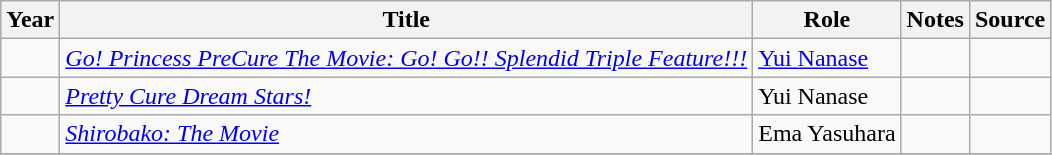<table class="wikitable sortable plainrowheaders">
<tr>
<th>Year</th>
<th>Title</th>
<th>Role</th>
<th class="unsortable">Notes</th>
<th class="unsortable">Source</th>
</tr>
<tr>
<td></td>
<td><em><a href='#'>Go! Princess PreCure The Movie: Go! Go!! Splendid Triple Feature!!!</a></em></td>
<td><a href='#'>Yui Nanase</a></td>
<td></td>
<td></td>
</tr>
<tr>
<td></td>
<td><em><a href='#'>Pretty Cure Dream Stars!</a></em></td>
<td>Yui Nanase</td>
<td></td>
<td></td>
</tr>
<tr>
<td></td>
<td><em><a href='#'>Shirobako: The Movie</a></em></td>
<td>Ema Yasuhara</td>
<td></td>
<td></td>
</tr>
<tr>
</tr>
</table>
